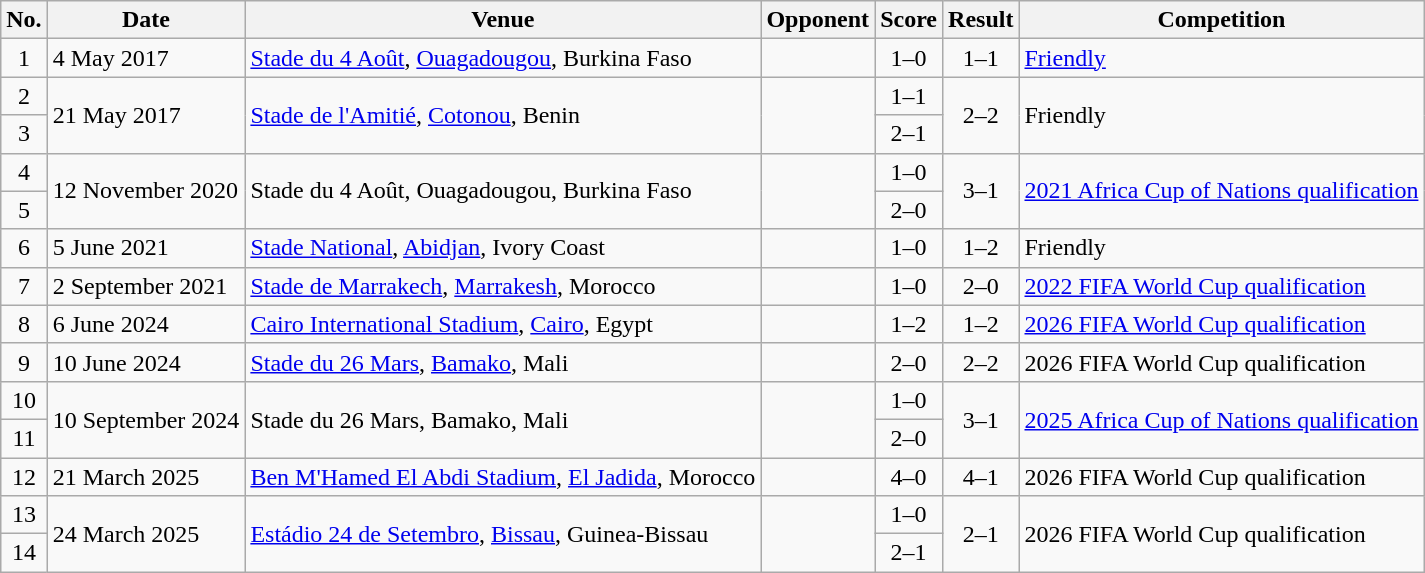<table class="wikitable sortable">
<tr>
<th scope="col">No.</th>
<th scope="col">Date</th>
<th scope="col">Venue</th>
<th scope="col">Opponent</th>
<th scope="col">Score</th>
<th scope="col">Result</th>
<th scope="col">Competition</th>
</tr>
<tr>
<td style="text-align:center">1</td>
<td>4 May 2017</td>
<td><a href='#'>Stade du 4 Août</a>, <a href='#'>Ouagadougou</a>, Burkina Faso</td>
<td></td>
<td style="text-align:center">1–0</td>
<td style="text-align:center">1–1</td>
<td><a href='#'>Friendly</a></td>
</tr>
<tr>
<td style="text-align:center">2</td>
<td rowspan="2">21 May 2017</td>
<td rowspan="2"><a href='#'>Stade de l'Amitié</a>, <a href='#'>Cotonou</a>, Benin</td>
<td rowspan="2"></td>
<td style="text-align:center">1–1</td>
<td rowspan="2" style="text-align:center">2–2</td>
<td rowspan="2">Friendly</td>
</tr>
<tr>
<td style="text-align:center">3</td>
<td style="text-align:center">2–1</td>
</tr>
<tr>
<td style="text-align:center">4</td>
<td rowspan="2">12 November 2020</td>
<td rowspan="2">Stade du 4 Août, Ouagadougou, Burkina Faso</td>
<td rowspan="2"></td>
<td style="text-align:center">1–0</td>
<td rowspan="2" style="text-align:center">3–1</td>
<td rowspan="2"><a href='#'>2021 Africa Cup of Nations qualification</a></td>
</tr>
<tr>
<td style="text-align:center">5</td>
<td style="text-align:center">2–0</td>
</tr>
<tr>
<td style="text-align:center">6</td>
<td>5 June 2021</td>
<td><a href='#'>Stade National</a>, <a href='#'>Abidjan</a>, Ivory Coast</td>
<td></td>
<td style="text-align:center">1–0</td>
<td style="text-align:center">1–2</td>
<td>Friendly</td>
</tr>
<tr>
<td style="text-align:center">7</td>
<td>2 September 2021</td>
<td><a href='#'>Stade de Marrakech</a>, <a href='#'>Marrakesh</a>, Morocco</td>
<td></td>
<td style="text-align:center">1–0</td>
<td style="text-align:center">2–0</td>
<td><a href='#'>2022 FIFA World Cup qualification</a></td>
</tr>
<tr>
<td style="text-align:center">8</td>
<td>6 June 2024</td>
<td><a href='#'>Cairo International Stadium</a>, <a href='#'>Cairo</a>, Egypt</td>
<td></td>
<td style="text-align:center">1–2</td>
<td style="text-align:center">1–2</td>
<td><a href='#'>2026 FIFA World Cup qualification</a></td>
</tr>
<tr>
<td style="text-align:center">9</td>
<td>10 June 2024</td>
<td><a href='#'>Stade du 26 Mars</a>, <a href='#'>Bamako</a>, Mali</td>
<td></td>
<td style="text-align:center">2–0</td>
<td style="text-align:center">2–2</td>
<td>2026 FIFA World Cup qualification</td>
</tr>
<tr>
<td style="text-align:center">10</td>
<td rowspan="2">10 September 2024</td>
<td rowspan="2">Stade du 26 Mars, Bamako, Mali</td>
<td rowspan="2"></td>
<td style="text-align:center">1–0</td>
<td style="text-align:center" rowspan="2">3–1</td>
<td rowspan="2"><a href='#'>2025 Africa Cup of Nations qualification</a></td>
</tr>
<tr>
<td style="text-align:center">11</td>
<td style="text-align:center">2–0</td>
</tr>
<tr>
<td style="text-align:center">12</td>
<td>21 March 2025</td>
<td><a href='#'>Ben M'Hamed El Abdi Stadium</a>, <a href='#'>El Jadida</a>, Morocco</td>
<td></td>
<td style="text-align:center">4–0</td>
<td style="text-align:center">4–1</td>
<td>2026 FIFA World Cup qualification</td>
</tr>
<tr>
<td style="text-align:center">13</td>
<td rowspan="2">24 March 2025</td>
<td rowspan="2"><a href='#'>Estádio 24 de Setembro</a>, <a href='#'>Bissau</a>, Guinea-Bissau</td>
<td rowspan="2"></td>
<td style="text-align:center">1–0</td>
<td style="text-align:center" rowspan="2">2–1</td>
<td rowspan="2">2026 FIFA World Cup qualification</td>
</tr>
<tr>
<td style="text-align:center">14</td>
<td style="text-align:center">2–1</td>
</tr>
</table>
